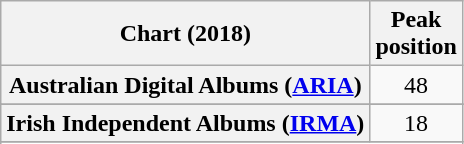<table class="wikitable sortable plainrowheaders" style="text-align:center">
<tr>
<th scope="col">Chart (2018)</th>
<th scope="col">Peak<br>position</th>
</tr>
<tr>
<th scope="row">Australian Digital Albums (<a href='#'>ARIA</a>)</th>
<td>48</td>
</tr>
<tr>
</tr>
<tr>
</tr>
<tr>
</tr>
<tr>
</tr>
<tr>
</tr>
<tr>
<th scope="row">Irish Independent Albums (<a href='#'>IRMA</a>)</th>
<td>18</td>
</tr>
<tr>
</tr>
<tr>
</tr>
<tr>
</tr>
<tr>
</tr>
<tr>
</tr>
<tr>
</tr>
<tr>
</tr>
</table>
